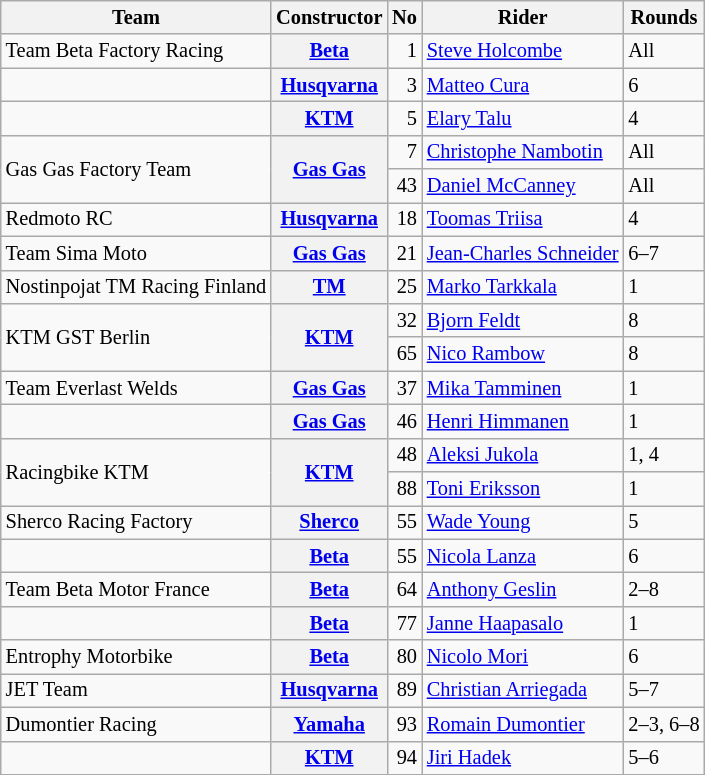<table class="wikitable" style="font-size: 85%;">
<tr>
<th>Team</th>
<th>Constructor</th>
<th>No</th>
<th>Rider</th>
<th>Rounds</th>
</tr>
<tr>
<td>Team Beta Factory Racing</td>
<th><a href='#'>Beta</a></th>
<td align="right">1</td>
<td> <a href='#'>Steve Holcombe</a></td>
<td>All</td>
</tr>
<tr>
<td></td>
<th><a href='#'>Husqvarna</a></th>
<td align="right">3</td>
<td> <a href='#'>Matteo Cura</a></td>
<td>6</td>
</tr>
<tr>
<td></td>
<th><a href='#'>KTM</a></th>
<td align="right">5</td>
<td> <a href='#'>Elary Talu</a></td>
<td>4</td>
</tr>
<tr>
<td rowspan=2>Gas Gas Factory Team</td>
<th rowspan=2><a href='#'>Gas Gas</a></th>
<td align="right">7</td>
<td> <a href='#'>Christophe Nambotin</a></td>
<td>All</td>
</tr>
<tr>
<td align="right">43</td>
<td> <a href='#'>Daniel McCanney</a></td>
<td>All</td>
</tr>
<tr>
<td>Redmoto RC</td>
<th><a href='#'>Husqvarna</a></th>
<td align="right">18</td>
<td> <a href='#'>Toomas Triisa</a></td>
<td>4</td>
</tr>
<tr>
<td>Team Sima Moto</td>
<th><a href='#'>Gas Gas</a></th>
<td align="right">21</td>
<td> <a href='#'>Jean-Charles Schneider</a></td>
<td>6–7</td>
</tr>
<tr>
<td>Nostinpojat TM Racing Finland</td>
<th><a href='#'>TM</a></th>
<td align="right">25</td>
<td> <a href='#'>Marko Tarkkala</a></td>
<td>1</td>
</tr>
<tr>
<td rowspan=2>KTM GST Berlin</td>
<th rowspan=2><a href='#'>KTM</a></th>
<td align="right">32</td>
<td> <a href='#'>Bjorn Feldt</a></td>
<td>8</td>
</tr>
<tr>
<td align="right">65</td>
<td> <a href='#'>Nico Rambow</a></td>
<td>8</td>
</tr>
<tr>
<td>Team Everlast Welds</td>
<th><a href='#'>Gas Gas</a></th>
<td align="right">37</td>
<td> <a href='#'>Mika Tamminen</a></td>
<td>1</td>
</tr>
<tr>
<td></td>
<th><a href='#'>Gas Gas</a></th>
<td align="right">46</td>
<td> <a href='#'>Henri Himmanen</a></td>
<td>1</td>
</tr>
<tr>
<td rowspan=2>Racingbike KTM</td>
<th rowspan=2><a href='#'>KTM</a></th>
<td align="right">48</td>
<td> <a href='#'>Aleksi Jukola</a></td>
<td>1, 4</td>
</tr>
<tr>
<td align="right">88</td>
<td> <a href='#'>Toni Eriksson</a></td>
<td>1</td>
</tr>
<tr>
<td>Sherco Racing Factory</td>
<th><a href='#'>Sherco</a></th>
<td align="right">55</td>
<td> <a href='#'>Wade Young</a></td>
<td>5</td>
</tr>
<tr>
<td></td>
<th><a href='#'>Beta</a></th>
<td align="right">55</td>
<td> <a href='#'>Nicola Lanza</a></td>
<td>6</td>
</tr>
<tr>
<td>Team Beta Motor France</td>
<th><a href='#'>Beta</a></th>
<td align="right">64</td>
<td> <a href='#'>Anthony Geslin</a></td>
<td>2–8</td>
</tr>
<tr>
<td></td>
<th><a href='#'>Beta</a></th>
<td align="right">77</td>
<td> <a href='#'>Janne Haapasalo</a></td>
<td>1</td>
</tr>
<tr>
<td>Entrophy Motorbike</td>
<th><a href='#'>Beta</a></th>
<td align="right">80</td>
<td> <a href='#'>Nicolo Mori</a></td>
<td>6</td>
</tr>
<tr>
<td>JET Team</td>
<th><a href='#'>Husqvarna</a></th>
<td align="right">89</td>
<td> <a href='#'>Christian Arriegada</a></td>
<td>5–7</td>
</tr>
<tr>
<td>Dumontier Racing</td>
<th><a href='#'>Yamaha</a></th>
<td align="right">93</td>
<td> <a href='#'>Romain Dumontier</a></td>
<td>2–3, 6–8</td>
</tr>
<tr>
<td></td>
<th><a href='#'>KTM</a></th>
<td align="right">94</td>
<td> <a href='#'>Jiri Hadek</a></td>
<td>5–6</td>
</tr>
<tr>
</tr>
</table>
